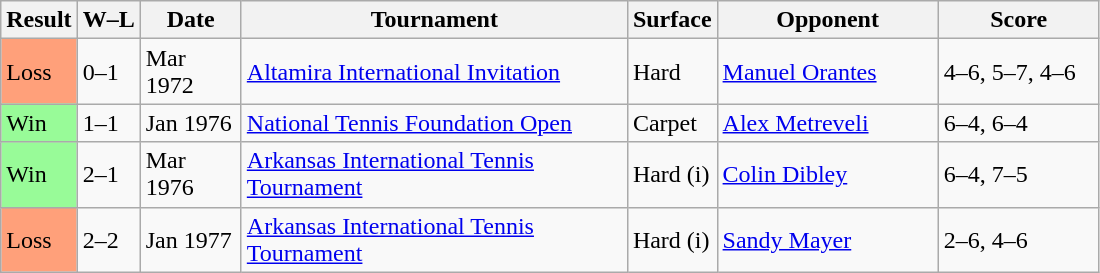<table class="sortable wikitable">
<tr>
<th>Result</th>
<th class="unsortable">W–L</th>
<th style="width:60px">Date</th>
<th style="width:250px">Tournament</th>
<th style="width:50px">Surface</th>
<th style="width:140px">Opponent</th>
<th style="width:100px" class="unsortable">Score</th>
</tr>
<tr>
<td style="background:#ffa07a;">Loss</td>
<td>0–1</td>
<td>Mar 1972</td>
<td><a href='#'>Altamira International Invitation</a></td>
<td>Hard</td>
<td> <a href='#'>Manuel Orantes</a></td>
<td>4–6, 5–7, 4–6</td>
</tr>
<tr>
<td style="background:#98fb98;">Win</td>
<td>1–1</td>
<td>Jan 1976</td>
<td><a href='#'>National Tennis Foundation Open</a></td>
<td>Carpet</td>
<td> <a href='#'>Alex Metreveli</a></td>
<td>6–4, 6–4</td>
</tr>
<tr>
<td style="background:#98fb98;">Win</td>
<td>2–1</td>
<td>Mar 1976</td>
<td><a href='#'>Arkansas International Tennis Tournament</a></td>
<td>Hard (i)</td>
<td> <a href='#'>Colin Dibley</a></td>
<td>6–4, 7–5</td>
</tr>
<tr>
<td style="background:#ffa07a;">Loss</td>
<td>2–2</td>
<td>Jan 1977</td>
<td><a href='#'>Arkansas International Tennis Tournament</a></td>
<td>Hard (i)</td>
<td> <a href='#'>Sandy Mayer</a></td>
<td>2–6, 4–6</td>
</tr>
</table>
